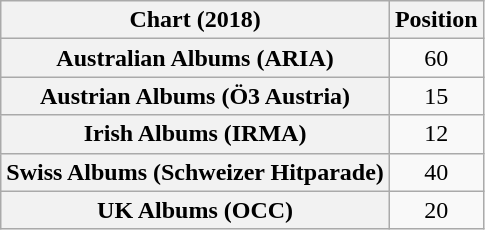<table class="wikitable sortable plainrowheaders" style="text-align:center">
<tr>
<th scope="col">Chart (2018)</th>
<th scope="col">Position</th>
</tr>
<tr>
<th scope="row">Australian Albums (ARIA)</th>
<td>60</td>
</tr>
<tr>
<th scope="row">Austrian Albums (Ö3 Austria)</th>
<td>15</td>
</tr>
<tr>
<th scope="row">Irish Albums (IRMA)</th>
<td>12</td>
</tr>
<tr>
<th scope="row">Swiss Albums (Schweizer Hitparade)</th>
<td>40</td>
</tr>
<tr>
<th scope="row">UK Albums (OCC)</th>
<td>20</td>
</tr>
</table>
